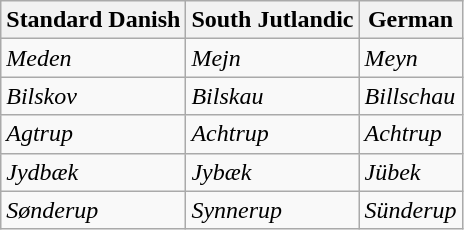<table class="wikitable sortable">
<tr>
<th>Standard Danish</th>
<th>South Jutlandic</th>
<th>German</th>
</tr>
<tr>
<td><em>Meden</em></td>
<td><em>Mejn</em></td>
<td><em>Meyn</em></td>
</tr>
<tr>
<td><em>Bilskov</em></td>
<td><em>Bilskau</em></td>
<td><em>Billschau</em></td>
</tr>
<tr>
<td><em>Agtrup</em></td>
<td><em>Achtrup</em></td>
<td><em>Achtrup</em></td>
</tr>
<tr>
<td><em>Jydbæk</em></td>
<td><em>Jybæk</em></td>
<td><em>Jübek</em></td>
</tr>
<tr>
<td><em>Sønderup</em></td>
<td><em>Synnerup</em></td>
<td><em>Sünderup</em></td>
</tr>
</table>
